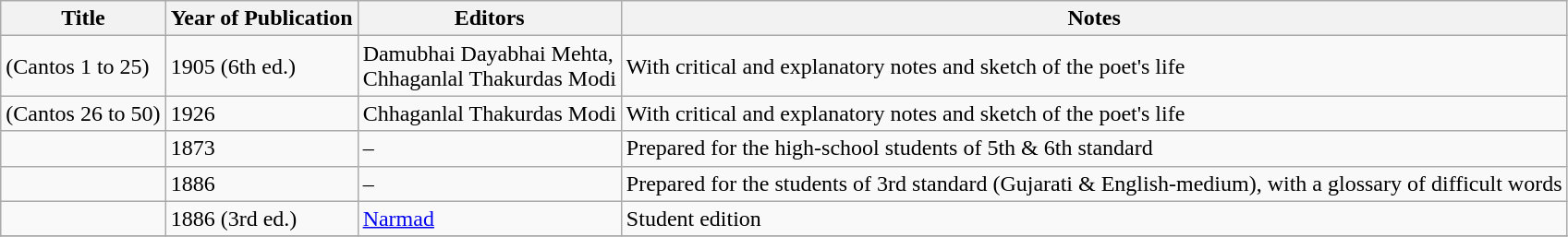<table class="wikitable">
<tr>
<th>Title</th>
<th>Year of Publication</th>
<th>Editors</th>
<th>Notes</th>
</tr>
<tr>
<td><em></em> (Cantos 1 to 25)</td>
<td>1905 (6th ed.)</td>
<td>Damubhai Dayabhai Mehta,<br>Chhaganlal Thakurdas Modi</td>
<td>With critical and explanatory notes and sketch of the poet's life</td>
</tr>
<tr>
<td><em></em> (Cantos 26 to 50)</td>
<td>1926</td>
<td>Chhaganlal Thakurdas Modi</td>
<td>With critical and explanatory notes and sketch of the poet's life</td>
</tr>
<tr>
<td><em></em></td>
<td>1873</td>
<td>–</td>
<td>Prepared for the high-school students of 5th & 6th standard</td>
</tr>
<tr>
<td><em></em></td>
<td>1886</td>
<td>–</td>
<td>Prepared for the students of 3rd standard (Gujarati & English-medium), with a glossary of difficult words</td>
</tr>
<tr>
<td><em></em></td>
<td>1886 (3rd ed.)</td>
<td><a href='#'>Narmad</a></td>
<td>Student edition</td>
</tr>
<tr>
</tr>
</table>
